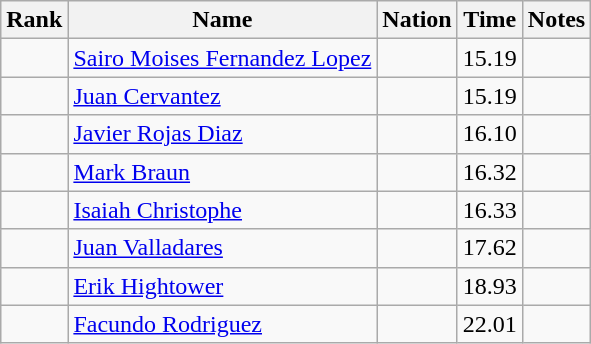<table class="wikitable sortable">
<tr>
<th>Rank</th>
<th>Name</th>
<th>Nation</th>
<th>Time</th>
<th>Notes</th>
</tr>
<tr>
<td></td>
<td><a href='#'>Sairo Moises Fernandez Lopez</a></td>
<td></td>
<td>15.19</td>
<td></td>
</tr>
<tr>
<td></td>
<td><a href='#'>Juan Cervantez</a></td>
<td></td>
<td>15.19</td>
<td></td>
</tr>
<tr>
<td></td>
<td><a href='#'>Javier Rojas Diaz</a></td>
<td></td>
<td>16.10</td>
<td></td>
</tr>
<tr>
<td></td>
<td><a href='#'>Mark Braun</a></td>
<td></td>
<td>16.32</td>
<td></td>
</tr>
<tr>
<td></td>
<td><a href='#'>Isaiah Christophe</a></td>
<td></td>
<td>16.33</td>
<td></td>
</tr>
<tr>
<td></td>
<td><a href='#'>Juan Valladares</a></td>
<td></td>
<td>17.62</td>
<td></td>
</tr>
<tr>
<td></td>
<td><a href='#'>Erik Hightower</a></td>
<td></td>
<td>18.93</td>
<td></td>
</tr>
<tr>
<td></td>
<td><a href='#'>Facundo Rodriguez</a></td>
<td></td>
<td>22.01</td>
<td></td>
</tr>
</table>
